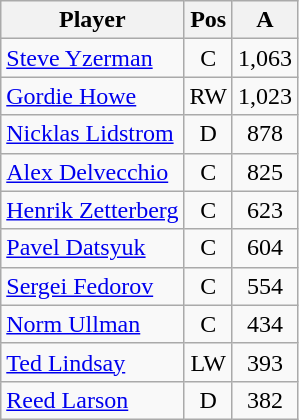<table class="wikitable" style="text-align:center;">
<tr>
<th>Player</th>
<th>Pos</th>
<th>A</th>
</tr>
<tr>
<td style="text-align:left;"><a href='#'>Steve Yzerman</a></td>
<td>C</td>
<td>1,063</td>
</tr>
<tr>
<td style="text-align:left;"><a href='#'>Gordie Howe</a></td>
<td>RW</td>
<td>1,023</td>
</tr>
<tr>
<td style="text-align:left;"><a href='#'>Nicklas Lidstrom</a></td>
<td>D</td>
<td>878</td>
</tr>
<tr>
<td style="text-align:left;"><a href='#'>Alex Delvecchio</a></td>
<td>C</td>
<td>825</td>
</tr>
<tr>
<td style="text-align:left;"><a href='#'>Henrik Zetterberg</a></td>
<td>C</td>
<td>623</td>
</tr>
<tr>
<td style="text-align:left;"><a href='#'>Pavel Datsyuk</a></td>
<td>C</td>
<td>604</td>
</tr>
<tr>
<td style="text-align:left;"><a href='#'>Sergei Fedorov</a></td>
<td>C</td>
<td>554</td>
</tr>
<tr>
<td style="text-align:left;"><a href='#'>Norm Ullman</a></td>
<td>C</td>
<td>434</td>
</tr>
<tr>
<td style="text-align:left;"><a href='#'>Ted Lindsay</a></td>
<td>LW</td>
<td>393</td>
</tr>
<tr>
<td style="text-align:left;"><a href='#'>Reed Larson</a></td>
<td>D</td>
<td>382</td>
</tr>
</table>
